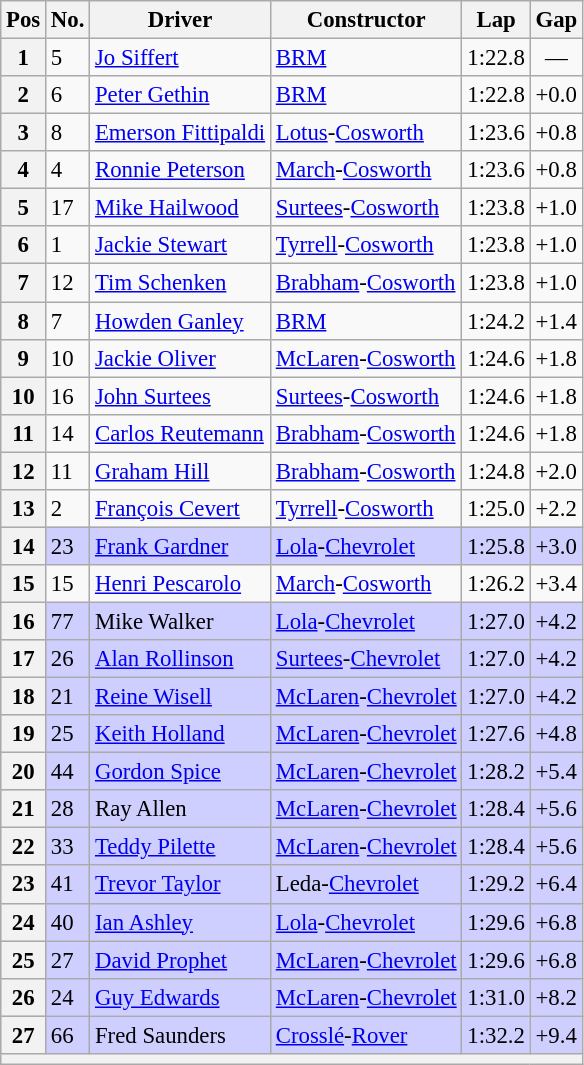<table class="wikitable" style="font-size: 95%">
<tr>
<th>Pos</th>
<th>No.</th>
<th>Driver</th>
<th>Constructor</th>
<th>Lap</th>
<th>Gap</th>
</tr>
<tr>
<th>1</th>
<td>5</td>
<td> <a href='#'>Jo Siffert</a></td>
<td><a href='#'>BRM</a></td>
<td>1:22.8</td>
<td align="center">—</td>
</tr>
<tr>
<th>2</th>
<td>6</td>
<td> <a href='#'>Peter Gethin</a></td>
<td><a href='#'>BRM</a></td>
<td>1:22.8</td>
<td>+0.0</td>
</tr>
<tr>
<th>3</th>
<td>8</td>
<td> <a href='#'>Emerson Fittipaldi</a></td>
<td><a href='#'>Lotus</a>-<a href='#'>Cosworth</a></td>
<td>1:23.6</td>
<td>+0.8</td>
</tr>
<tr>
<th>4</th>
<td>4</td>
<td> <a href='#'>Ronnie Peterson</a></td>
<td><a href='#'>March</a>-<a href='#'>Cosworth</a></td>
<td>1:23.6</td>
<td>+0.8</td>
</tr>
<tr>
<th>5</th>
<td>17</td>
<td> <a href='#'>Mike Hailwood</a></td>
<td><a href='#'>Surtees</a>-<a href='#'>Cosworth</a></td>
<td>1:23.8</td>
<td>+1.0</td>
</tr>
<tr>
<th>6</th>
<td>1</td>
<td> <a href='#'>Jackie Stewart</a></td>
<td><a href='#'>Tyrrell</a>-<a href='#'>Cosworth</a></td>
<td>1:23.8</td>
<td>+1.0</td>
</tr>
<tr>
<th>7</th>
<td>12</td>
<td> <a href='#'>Tim Schenken</a></td>
<td><a href='#'>Brabham</a>-<a href='#'>Cosworth</a></td>
<td>1:23.8</td>
<td>+1.0</td>
</tr>
<tr>
<th>8</th>
<td>7</td>
<td> <a href='#'>Howden Ganley</a></td>
<td><a href='#'>BRM</a></td>
<td>1:24.2</td>
<td>+1.4</td>
</tr>
<tr>
<th>9</th>
<td>10</td>
<td> <a href='#'>Jackie Oliver</a></td>
<td><a href='#'>McLaren</a>-<a href='#'>Cosworth</a></td>
<td>1:24.6</td>
<td>+1.8</td>
</tr>
<tr>
<th>10</th>
<td>16</td>
<td> <a href='#'>John Surtees</a></td>
<td><a href='#'>Surtees</a>-<a href='#'>Cosworth</a></td>
<td>1:24.6</td>
<td>+1.8</td>
</tr>
<tr>
<th>11</th>
<td>14</td>
<td> <a href='#'>Carlos Reutemann</a></td>
<td><a href='#'>Brabham</a>-<a href='#'>Cosworth</a></td>
<td>1:24.6</td>
<td>+1.8</td>
</tr>
<tr>
<th>12</th>
<td>11</td>
<td> <a href='#'>Graham Hill</a></td>
<td><a href='#'>Brabham</a>-<a href='#'>Cosworth</a></td>
<td>1:24.8</td>
<td>+2.0</td>
</tr>
<tr>
<th>13</th>
<td>2</td>
<td> <a href='#'>François Cevert</a></td>
<td><a href='#'>Tyrrell</a>-<a href='#'>Cosworth</a></td>
<td>1:25.0</td>
<td>+2.2</td>
</tr>
<tr style="background-color: #CFCFFF">
<th>14</th>
<td>23</td>
<td> <a href='#'>Frank Gardner</a></td>
<td><a href='#'>Lola</a>-<a href='#'>Chevrolet</a></td>
<td>1:25.8</td>
<td>+3.0</td>
</tr>
<tr>
<th>15</th>
<td>15</td>
<td> <a href='#'>Henri Pescarolo</a></td>
<td><a href='#'>March</a>-<a href='#'>Cosworth</a></td>
<td>1:26.2</td>
<td>+3.4</td>
</tr>
<tr style="background-color: #CFCFFF">
<th>16</th>
<td>77</td>
<td> Mike Walker</td>
<td><a href='#'>Lola</a>-<a href='#'>Chevrolet</a></td>
<td>1:27.0</td>
<td>+4.2</td>
</tr>
<tr style="background-color: #CFCFFF">
<th>17</th>
<td>26</td>
<td> <a href='#'>Alan Rollinson</a></td>
<td><a href='#'>Surtees</a>-<a href='#'>Chevrolet</a></td>
<td>1:27.0</td>
<td>+4.2</td>
</tr>
<tr style="background-color: #CFCFFF">
<th>18</th>
<td>21</td>
<td> <a href='#'>Reine Wisell</a></td>
<td><a href='#'>McLaren</a>-<a href='#'>Chevrolet</a></td>
<td>1:27.0</td>
<td>+4.2</td>
</tr>
<tr style="background-color: #CFCFFF">
<th>19</th>
<td>25</td>
<td> <a href='#'>Keith Holland</a></td>
<td><a href='#'>McLaren</a>-<a href='#'>Chevrolet</a></td>
<td>1:27.6</td>
<td>+4.8</td>
</tr>
<tr style="background-color: #CFCFFF">
<th>20</th>
<td>44</td>
<td> <a href='#'>Gordon Spice</a></td>
<td><a href='#'>McLaren</a>-<a href='#'>Chevrolet</a></td>
<td>1:28.2</td>
<td>+5.4</td>
</tr>
<tr style="background-color: #CFCFFF">
<th>21</th>
<td>28</td>
<td> Ray Allen</td>
<td><a href='#'>McLaren</a>-<a href='#'>Chevrolet</a></td>
<td>1:28.4</td>
<td>+5.6</td>
</tr>
<tr style="background-color: #CFCFFF">
<th>22</th>
<td>33</td>
<td> <a href='#'>Teddy Pilette</a></td>
<td><a href='#'>McLaren</a>-<a href='#'>Chevrolet</a></td>
<td>1:28.4</td>
<td>+5.6</td>
</tr>
<tr style="background-color: #CFCFFF">
<th>23</th>
<td>41</td>
<td> <a href='#'>Trevor Taylor</a></td>
<td>Leda-<a href='#'>Chevrolet</a></td>
<td>1:29.2</td>
<td>+6.4</td>
</tr>
<tr style="background-color: #CFCFFF">
<th>24</th>
<td>40</td>
<td> <a href='#'>Ian Ashley</a></td>
<td><a href='#'>Lola</a>-<a href='#'>Chevrolet</a></td>
<td>1:29.6</td>
<td>+6.8</td>
</tr>
<tr style="background-color: #CFCFFF">
<th>25</th>
<td>27</td>
<td> <a href='#'>David Prophet</a></td>
<td><a href='#'>McLaren</a>-<a href='#'>Chevrolet</a></td>
<td>1:29.6</td>
<td>+6.8</td>
</tr>
<tr style="background-color: #CFCFFF">
<th>26</th>
<td>24</td>
<td> <a href='#'>Guy Edwards</a></td>
<td><a href='#'>McLaren</a>-<a href='#'>Chevrolet</a></td>
<td>1:31.0</td>
<td>+8.2</td>
</tr>
<tr style="background-color: #CFCFFF">
<th>27</th>
<td>66</td>
<td> Fred Saunders</td>
<td><a href='#'>Crosslé</a>-<a href='#'>Rover</a></td>
<td>1:32.2</td>
<td>+9.4</td>
</tr>
<tr>
<th colspan="6"></th>
</tr>
</table>
